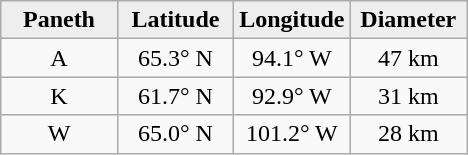<table class="wikitable">
<tr>
<th width="25%" style="background:#eeeeee;">Paneth</th>
<th width="25%" style="background:#eeeeee;">Latitude</th>
<th width="25%" style="background:#eeeeee;">Longitude</th>
<th width="25%" style="background:#eeeeee;">Diameter</th>
</tr>
<tr>
<td align="center">A</td>
<td align="center">65.3° N</td>
<td align="center">94.1° W</td>
<td align="center">47 km</td>
</tr>
<tr>
<td align="center">K</td>
<td align="center">61.7° N</td>
<td align="center">92.9° W</td>
<td align="center">31 km</td>
</tr>
<tr>
<td align="center">W</td>
<td align="center">65.0° N</td>
<td align="center">101.2° W</td>
<td align="center">28 km</td>
</tr>
</table>
